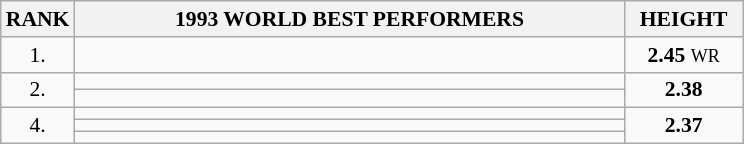<table class="wikitable" style="border-collapse: collapse; font-size: 90%;">
<tr>
<th>RANK</th>
<th align="center" style="width: 25em">1993 WORLD BEST PERFORMERS</th>
<th align="center" style="width: 5em">HEIGHT</th>
</tr>
<tr>
<td align="center">1.</td>
<td></td>
<td align="center"><strong>2.45</strong> <small>WR</small></td>
</tr>
<tr>
<td rowspan=2 align="center">2.</td>
<td></td>
<td rowspan=2 align="center"><strong>2.38</strong></td>
</tr>
<tr>
<td></td>
</tr>
<tr>
<td rowspan=3 align="center">4.</td>
<td></td>
<td rowspan=3 align="center"><strong>2.37</strong></td>
</tr>
<tr>
<td></td>
</tr>
<tr>
<td></td>
</tr>
</table>
